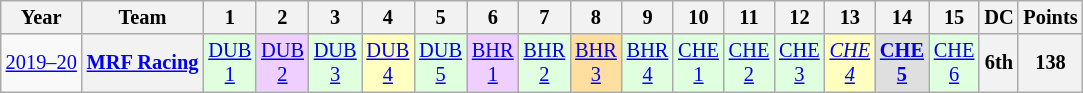<table class="wikitable" style="text-align:center; font-size:85%">
<tr>
<th>Year</th>
<th>Team</th>
<th>1</th>
<th>2</th>
<th>3</th>
<th>4</th>
<th>5</th>
<th>6</th>
<th>7</th>
<th>8</th>
<th>9</th>
<th>10</th>
<th>11</th>
<th>12</th>
<th>13</th>
<th>14</th>
<th>15</th>
<th>DC</th>
<th>Points</th>
</tr>
<tr>
<td nowrap><a href='#'>2019–20</a></td>
<th nowrap><a href='#'>MRF Racing</a></th>
<td style="background:#DFFFDF;"><a href='#'>DUB<br>1</a><br></td>
<td style="background:#EFCFFF;"><a href='#'>DUB<br>2</a><br></td>
<td style="background:#DFFFDF;"><a href='#'>DUB<br>3</a><br></td>
<td style="background:#FFFFBF;"><a href='#'>DUB<br>4</a><br></td>
<td style="background:#DFFFDF;"><a href='#'>DUB<br>5</a><br></td>
<td style="background:#EFCFFF;"><a href='#'>BHR<br>1</a><br></td>
<td style="background:#DFFFDF;"><a href='#'>BHR<br>2</a><br></td>
<td style="background:#FFDF9F;"><a href='#'>BHR<br>3</a><br></td>
<td style="background:#DFFFDF;"><a href='#'>BHR<br>4</a><br></td>
<td style="background:#DFFFDF;"><a href='#'>CHE<br>1</a><br></td>
<td style="background:#DFFFDF;"><a href='#'>CHE<br>2</a><br></td>
<td style="background:#DFFFDF;"><a href='#'>CHE<br>3</a><br></td>
<td style="background:#FFFFBF;"><em><a href='#'>CHE<br>4</a></em><br></td>
<td style="background:#DFDFDF;"><strong><a href='#'>CHE<br>5</a></strong><br></td>
<td style="background:#DFFFDF;"><a href='#'>CHE<br>6</a><br></td>
<th style="background:#;">6th</th>
<th style="background:#;">138</th>
</tr>
</table>
